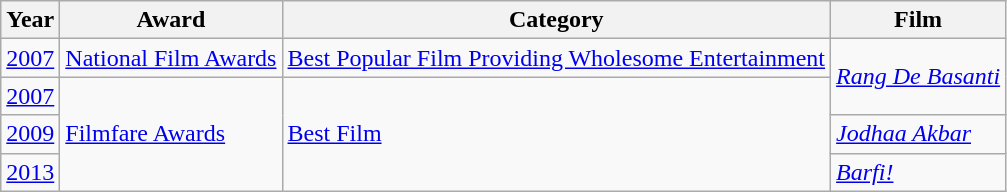<table class="wikitable">
<tr>
<th>Year</th>
<th>Award</th>
<th>Category</th>
<th>Film</th>
</tr>
<tr>
<td><a href='#'>2007</a></td>
<td><a href='#'>National Film Awards</a></td>
<td><a href='#'>Best Popular Film Providing Wholesome Entertainment</a></td>
<td rowspan="2"><em><a href='#'>Rang De Basanti</a></em></td>
</tr>
<tr>
<td><a href='#'>2007</a></td>
<td rowspan="3"><a href='#'>Filmfare Awards</a></td>
<td rowspan="3"><a href='#'>Best Film</a></td>
</tr>
<tr>
<td><a href='#'>2009</a></td>
<td><em><a href='#'>Jodhaa Akbar</a></em></td>
</tr>
<tr>
<td><a href='#'>2013</a></td>
<td><em><a href='#'>Barfi!</a></em></td>
</tr>
</table>
